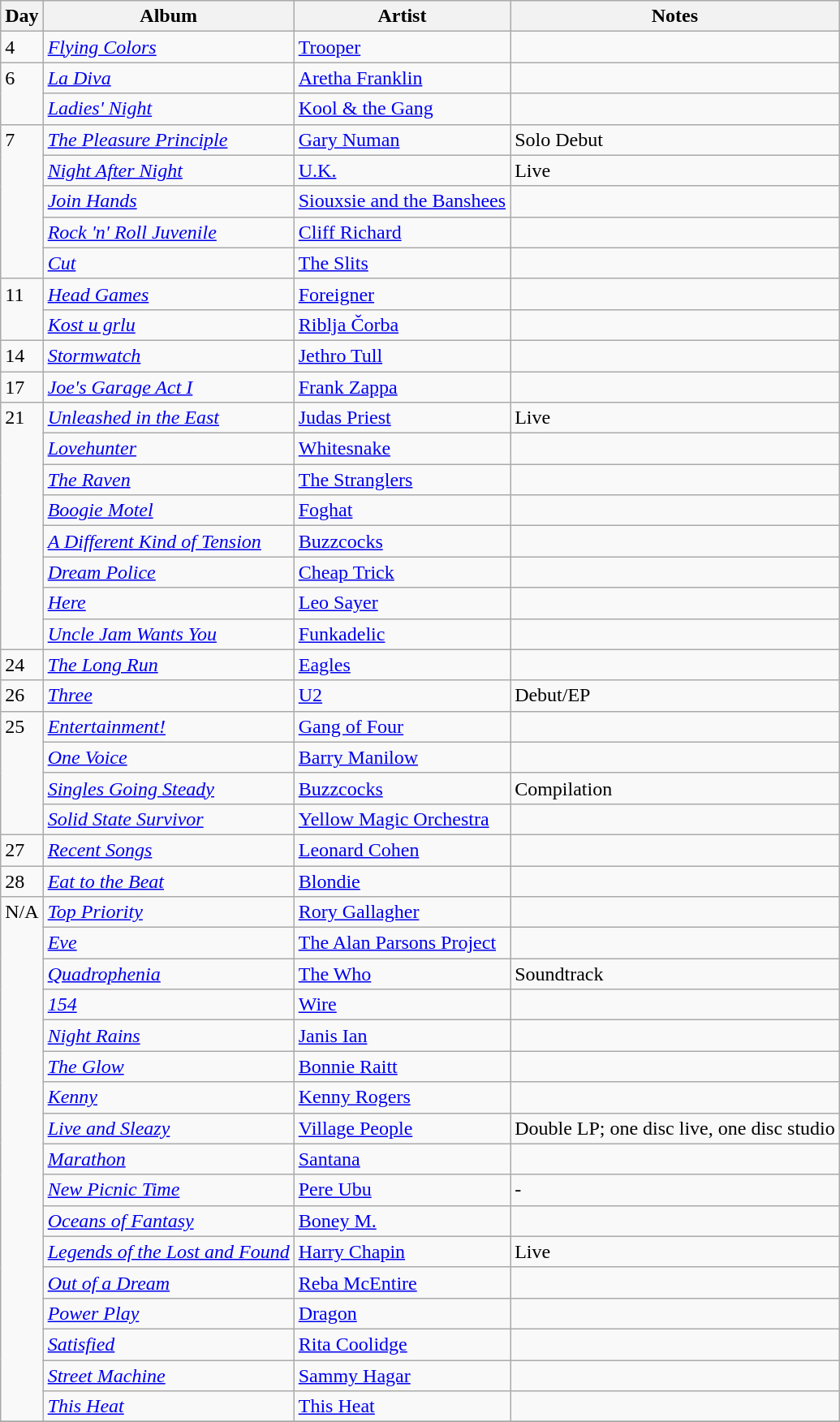<table class="wikitable">
<tr>
<th>Day</th>
<th>Album</th>
<th>Artist</th>
<th>Notes</th>
</tr>
<tr>
<td rowspan="1" valign="top">4</td>
<td><em><a href='#'>Flying Colors</a></em></td>
<td><a href='#'>Trooper</a></td>
<td></td>
</tr>
<tr>
<td rowspan="2" valign="top">6</td>
<td><em><a href='#'>La Diva</a></em></td>
<td><a href='#'>Aretha Franklin</a></td>
<td></td>
</tr>
<tr>
<td><em><a href='#'>Ladies' Night</a></em></td>
<td><a href='#'>Kool & the Gang</a></td>
<td></td>
</tr>
<tr>
<td rowspan="5" valign="top">7</td>
<td><em><a href='#'>The Pleasure Principle</a></em></td>
<td><a href='#'>Gary Numan</a></td>
<td>Solo Debut</td>
</tr>
<tr>
<td><em><a href='#'>Night After Night</a></em></td>
<td><a href='#'>U.K.</a></td>
<td>Live</td>
</tr>
<tr>
<td><em><a href='#'>Join Hands</a></em></td>
<td><a href='#'>Siouxsie and the Banshees</a></td>
<td></td>
</tr>
<tr>
<td><em><a href='#'>Rock 'n' Roll Juvenile</a></em></td>
<td><a href='#'>Cliff Richard</a></td>
<td></td>
</tr>
<tr>
<td><em><a href='#'>Cut</a></em></td>
<td><a href='#'>The Slits</a></td>
<td></td>
</tr>
<tr>
<td rowspan="2" valign="top">11</td>
<td><em><a href='#'>Head Games</a></em></td>
<td><a href='#'>Foreigner</a></td>
<td></td>
</tr>
<tr>
<td><em><a href='#'>Kost u grlu</a></em></td>
<td><a href='#'>Riblja Čorba</a></td>
<td></td>
</tr>
<tr>
<td valign="top">14</td>
<td><em><a href='#'>Stormwatch</a></em></td>
<td><a href='#'>Jethro Tull</a></td>
<td></td>
</tr>
<tr>
<td rowspan="1" valign="top">17</td>
<td><em><a href='#'>Joe's Garage Act I</a></em></td>
<td><a href='#'>Frank Zappa</a></td>
<td></td>
</tr>
<tr>
<td rowspan="8" valign="top">21</td>
<td><em><a href='#'>Unleashed in the East</a></em></td>
<td><a href='#'>Judas Priest</a></td>
<td>Live</td>
</tr>
<tr>
<td><em><a href='#'>Lovehunter</a></em></td>
<td><a href='#'>Whitesnake</a></td>
<td></td>
</tr>
<tr>
<td><em><a href='#'>The Raven</a></em></td>
<td><a href='#'>The Stranglers</a></td>
<td></td>
</tr>
<tr>
<td><em><a href='#'>Boogie Motel</a></em></td>
<td><a href='#'>Foghat</a></td>
<td></td>
</tr>
<tr>
<td><em><a href='#'>A Different Kind of Tension</a></em></td>
<td><a href='#'>Buzzcocks</a></td>
<td></td>
</tr>
<tr>
<td><em><a href='#'>Dream Police</a></em></td>
<td><a href='#'>Cheap Trick</a></td>
<td></td>
</tr>
<tr>
<td><em><a href='#'>Here</a></em></td>
<td><a href='#'>Leo Sayer</a></td>
<td></td>
</tr>
<tr>
<td><em><a href='#'>Uncle Jam Wants You</a></em></td>
<td><a href='#'>Funkadelic</a></td>
<td></td>
</tr>
<tr>
<td valign="top">24</td>
<td><em><a href='#'>The Long Run</a></em></td>
<td><a href='#'>Eagles</a></td>
<td></td>
</tr>
<tr>
<td valign="top">26</td>
<td><em><a href='#'>Three</a></em></td>
<td><a href='#'>U2</a></td>
<td>Debut/EP</td>
</tr>
<tr>
<td rowspan="4" valign="top">25</td>
<td><em><a href='#'>Entertainment!</a></em></td>
<td><a href='#'>Gang of Four</a></td>
<td></td>
</tr>
<tr>
<td><em><a href='#'>One Voice</a></em></td>
<td><a href='#'>Barry Manilow</a></td>
<td></td>
</tr>
<tr>
<td><em><a href='#'>Singles Going Steady</a></em></td>
<td><a href='#'>Buzzcocks</a></td>
<td>Compilation</td>
</tr>
<tr>
<td><em><a href='#'>Solid State Survivor</a></em></td>
<td><a href='#'>Yellow Magic Orchestra</a></td>
<td></td>
</tr>
<tr>
<td valign="top">27</td>
<td><em><a href='#'>Recent Songs</a></em></td>
<td><a href='#'>Leonard Cohen</a></td>
<td></td>
</tr>
<tr>
<td valign="top">28</td>
<td><em><a href='#'>Eat to the Beat</a></em></td>
<td><a href='#'>Blondie</a></td>
<td></td>
</tr>
<tr>
<td rowspan="17" valign="top">N/A</td>
<td><em><a href='#'>Top Priority</a></em></td>
<td><a href='#'>Rory Gallagher</a></td>
<td></td>
</tr>
<tr>
<td><em><a href='#'>Eve</a></em></td>
<td><a href='#'>The Alan Parsons Project</a></td>
<td></td>
</tr>
<tr>
<td><em><a href='#'>Quadrophenia</a></em></td>
<td><a href='#'>The Who</a></td>
<td>Soundtrack</td>
</tr>
<tr>
<td><em><a href='#'>154</a></em></td>
<td><a href='#'>Wire</a></td>
<td></td>
</tr>
<tr>
<td><em><a href='#'>Night Rains</a></em></td>
<td><a href='#'>Janis Ian</a></td>
<td></td>
</tr>
<tr>
<td><em><a href='#'>The Glow</a></em></td>
<td><a href='#'>Bonnie Raitt</a></td>
<td></td>
</tr>
<tr>
<td><em><a href='#'>Kenny</a></em></td>
<td><a href='#'>Kenny Rogers</a></td>
<td></td>
</tr>
<tr>
<td><em><a href='#'>Live and Sleazy</a></em></td>
<td><a href='#'>Village People</a></td>
<td>Double LP; one disc live, one disc studio</td>
</tr>
<tr>
<td><em><a href='#'>Marathon</a></em></td>
<td><a href='#'>Santana</a></td>
<td></td>
</tr>
<tr>
<td><em><a href='#'>New Picnic Time</a></em></td>
<td><a href='#'>Pere Ubu</a></td>
<td>-</td>
</tr>
<tr>
<td><em><a href='#'>Oceans of Fantasy</a></em></td>
<td><a href='#'>Boney M.</a></td>
<td></td>
</tr>
<tr>
<td><em><a href='#'>Legends of the Lost and Found</a></em></td>
<td><a href='#'>Harry Chapin</a></td>
<td>Live</td>
</tr>
<tr>
<td><em><a href='#'>Out of a Dream</a></em></td>
<td><a href='#'>Reba McEntire</a></td>
<td></td>
</tr>
<tr>
<td><em><a href='#'>Power Play</a></em></td>
<td><a href='#'>Dragon</a></td>
<td></td>
</tr>
<tr>
<td><em><a href='#'>Satisfied</a></em></td>
<td><a href='#'>Rita Coolidge</a></td>
<td></td>
</tr>
<tr>
<td><em><a href='#'>Street Machine</a></em></td>
<td><a href='#'>Sammy Hagar</a></td>
<td></td>
</tr>
<tr>
<td><em><a href='#'>This Heat</a></em></td>
<td><a href='#'>This Heat</a></td>
<td></td>
</tr>
<tr>
</tr>
</table>
